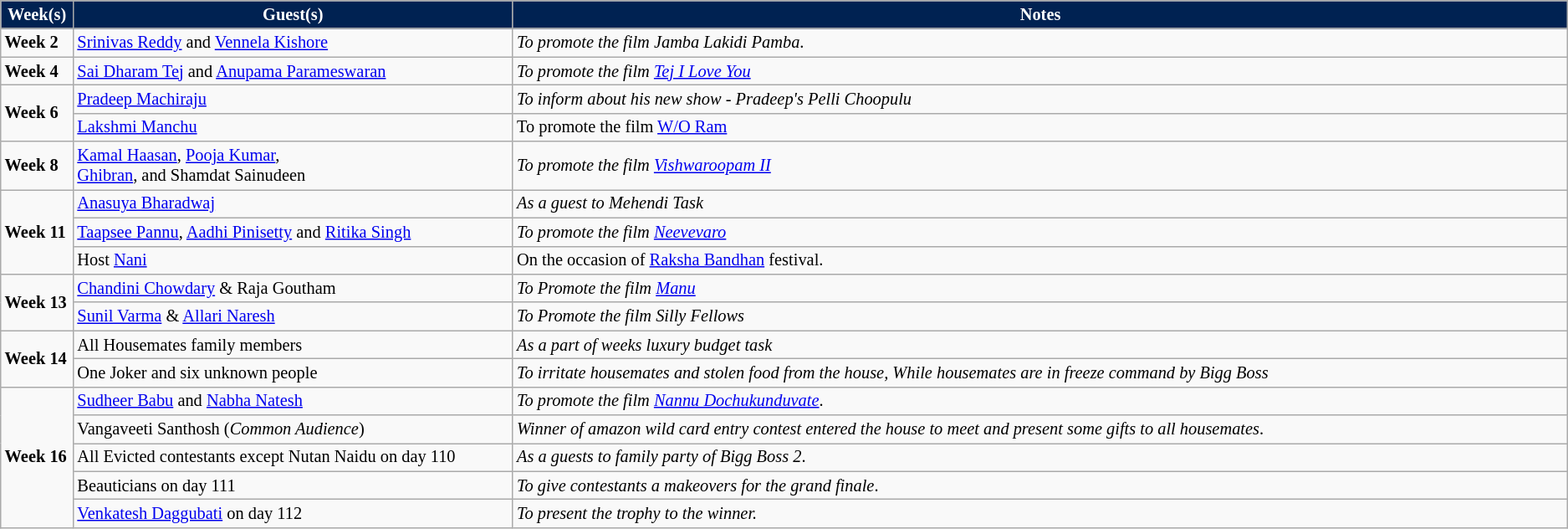<table class="wikitable" style="font-size:85%">
<tr>
<th style="background:#002252; color:White; width:3%;">Week(s)</th>
<th style="background:#002252; color:White; width:25%;">Guest(s)</th>
<th style="background:#002252; color:White; width:60%;">Notes</th>
</tr>
<tr>
<td><strong>Week 2</strong></td>
<td><a href='#'>Srinivas Reddy</a> and <a href='#'>Vennela Kishore</a></td>
<td><em>To promote the film Jamba Lakidi Pamba</em>.</td>
</tr>
<tr>
<td><strong>Week 4</strong></td>
<td><a href='#'>Sai Dharam Tej</a> and <a href='#'>Anupama Parameswaran</a></td>
<td><em>To promote the film <a href='#'>Tej I Love You</a></em></td>
</tr>
<tr>
<td rowspan= "2"><strong>Week 6</strong></td>
<td><a href='#'>Pradeep Machiraju</a></td>
<td><em>To inform about his new show - Pradeep's Pelli Choopulu</em></td>
</tr>
<tr>
<td><a href='#'>Lakshmi Manchu</a></td>
<td>To promote the film <a href='#'>W/O Ram</a></td>
</tr>
<tr>
<td><strong>Week 8</strong></td>
<td><a href='#'>Kamal Haasan</a>, <a href='#'>Pooja Kumar</a>, <br><a href='#'>Ghibran</a>, and Shamdat Sainudeen</td>
<td><em>To promote the film <a href='#'>Vishwaroopam II</a></em></td>
</tr>
<tr>
<td rowspan="3"><strong>Week 11</strong></td>
<td><a href='#'>Anasuya Bharadwaj</a></td>
<td><em>As a guest to Mehendi Task</em></td>
</tr>
<tr>
<td><a href='#'>Taapsee Pannu</a>, <a href='#'>Aadhi Pinisetty</a> and <a href='#'>Ritika Singh</a></td>
<td><em>To promote the film <a href='#'>Neevevaro</a></em></td>
</tr>
<tr>
<td>Host <a href='#'>Nani</a></td>
<td>On the occasion of <a href='#'>Raksha Bandhan</a> festival.</td>
</tr>
<tr>
<td rowspan="2"><strong>Week 13</strong></td>
<td><a href='#'>Chandini Chowdary</a> & Raja Goutham</td>
<td><em>To Promote the film <a href='#'>Manu</a></em></td>
</tr>
<tr>
<td><a href='#'>Sunil Varma</a> & <a href='#'>Allari Naresh</a></td>
<td><em>To Promote the film Silly Fellows</em></td>
</tr>
<tr>
<td rowspan="2"><strong>Week 14</strong></td>
<td>All Housemates family members</td>
<td><em>As a part of weeks luxury budget task</em></td>
</tr>
<tr>
<td>One Joker and six unknown people</td>
<td><em>To irritate housemates and stolen food from the house, While housemates are in freeze command by Bigg Boss</em></td>
</tr>
<tr>
<td rowspan="5"><strong>Week 16</strong></td>
<td><a href='#'>Sudheer Babu</a> and <a href='#'>Nabha Natesh</a></td>
<td><em>To promote the film <a href='#'>Nannu Dochukunduvate</a></em>.</td>
</tr>
<tr>
<td>Vangaveeti Santhosh (<em>Common Audience</em>)</td>
<td><em>Winner of amazon wild card entry contest entered the house to meet and present some gifts to all housemates</em>.</td>
</tr>
<tr>
<td>All Evicted contestants except Nutan Naidu on day 110</td>
<td><em>As a guests to family party of Bigg Boss 2</em>.</td>
</tr>
<tr>
<td>Beauticians on day 111</td>
<td><em>To give contestants a makeovers for the grand finale</em>.</td>
</tr>
<tr>
<td><a href='#'>Venkatesh Daggubati</a> on day 112</td>
<td><em>To present the trophy to the winner.</em></td>
</tr>
</table>
